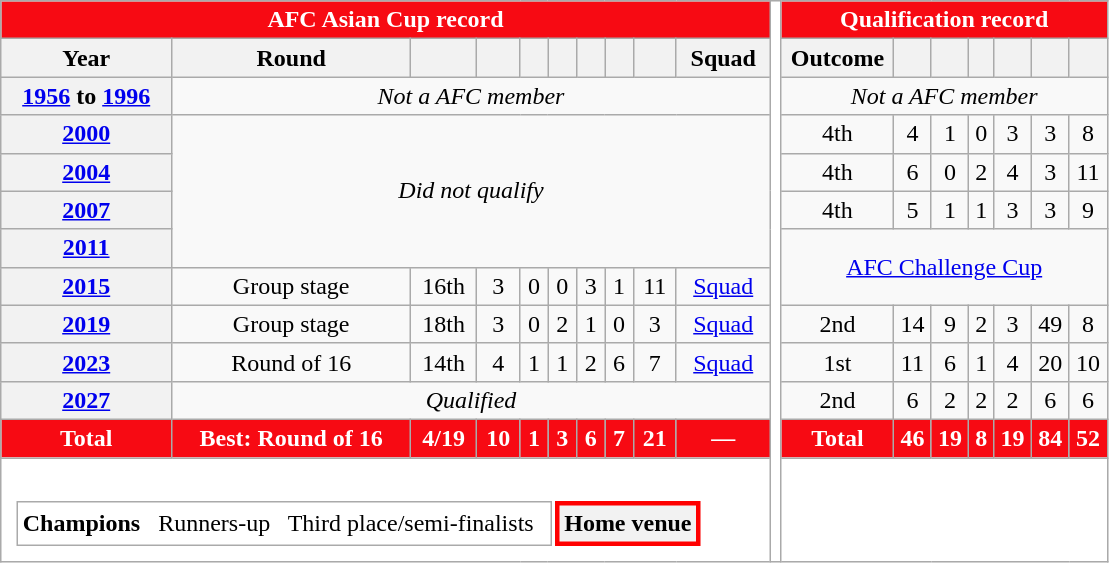<table class="wikitable" style="text-align:center;">
<tr>
<th style="color:white; background:#F70A13;" colspan=10>AFC Asian Cup record</th>
<th style="width:1%;background:white" rowspan="13"></th>
<th style="color:white; background:#F70A13;" colspan=7>Qualification record</th>
</tr>
<tr>
<th scope="col">Year</th>
<th scope="col">Round</th>
<th scope="col"></th>
<th scope="col"></th>
<th scope="col"></th>
<th scope="col"></th>
<th scope="col"></th>
<th scope="col"></th>
<th scope="col"></th>
<th scope="col">Squad</th>
<th scope="col">Outcome</th>
<th scope="col"></th>
<th scope="col"></th>
<th scope="col"></th>
<th scope="col"></th>
<th scope="col"></th>
<th scope="col"></th>
</tr>
<tr>
<th scope="row"> <a href='#'>1956</a> to  <a href='#'>1996</a></th>
<td colspan="9"><em>Not a AFC member</em></td>
<td colspan="7"><em>Not a AFC member</em></td>
</tr>
<tr>
<th scope="row"> <a href='#'>2000</a></th>
<td colspan="9" rowspan="4"><em>Did not qualify</em></td>
<td>4th</td>
<td>4</td>
<td>1</td>
<td>0</td>
<td>3</td>
<td>3</td>
<td>8</td>
</tr>
<tr>
<th scope="row"> <a href='#'>2004</a></th>
<td>4th</td>
<td>6</td>
<td>0</td>
<td>2</td>
<td>4</td>
<td>3</td>
<td>11</td>
</tr>
<tr>
<th scope="row">    <a href='#'>2007</a></th>
<td>4th</td>
<td>5</td>
<td>1</td>
<td>1</td>
<td>3</td>
<td>3</td>
<td>9</td>
</tr>
<tr>
<th scope="row"> <a href='#'>2011</a></th>
<td colspan="7" rowspan="2"><a href='#'>AFC Challenge Cup</a></td>
</tr>
<tr>
<th scope="row"> <a href='#'>2015</a></th>
<td>Group stage</td>
<td>16th</td>
<td>3</td>
<td>0</td>
<td>0</td>
<td>3</td>
<td>1</td>
<td>11</td>
<td><a href='#'>Squad</a></td>
</tr>
<tr>
<th scope="row"> <a href='#'>2019</a></th>
<td>Group stage</td>
<td>18th</td>
<td>3</td>
<td>0</td>
<td>2</td>
<td>1</td>
<td>0</td>
<td>3</td>
<td><a href='#'>Squad</a></td>
<td>2nd</td>
<td>14</td>
<td>9</td>
<td>2</td>
<td>3</td>
<td>49</td>
<td>8</td>
</tr>
<tr>
<th scope="row"> <a href='#'>2023</a></th>
<td>Round of 16</td>
<td>14th</td>
<td>4</td>
<td>1</td>
<td>1</td>
<td>2</td>
<td>6</td>
<td>7</td>
<td><a href='#'>Squad</a></td>
<td>1st</td>
<td>11</td>
<td>6</td>
<td>1</td>
<td>4</td>
<td>20</td>
<td>10</td>
</tr>
<tr>
<th scope="row"> <a href='#'>2027</a></th>
<td colspan=9><em>Qualified</em></td>
<td>2nd</td>
<td>6</td>
<td>2</td>
<td>2</td>
<td>2</td>
<td>6</td>
<td>6</td>
</tr>
<tr>
<th style="color:white; background:#F70A13;">Total</th>
<th style="color:white; background:#F70A13;">Best: Round of 16</th>
<th style="color:white; background:#F70A13;">4/19</th>
<th style="color:white; background:#F70A13;">10</th>
<th style="color:white; background:#F70A13;">1</th>
<th style="color:white; background:#F70A13;">3</th>
<th style="color:white; background:#F70A13;">6</th>
<th style="color:white; background:#F70A13;">7</th>
<th style="color:white; background:#F70A13;">21</th>
<th style="color:white; background:#F70A13;">—</th>
<th style="color:white; background:#F70A13;">Total</th>
<th style="color:white; background:#F70A13;">46</th>
<th style="color:white; background:#F70A13;">19</th>
<th style="color:white; background:#F70A13;">8</th>
<th style="color:white; background:#F70A13;">19</th>
<th style="color:white; background:#F70A13;">84</th>
<th style="color:white; background:#F70A13;">52</th>
</tr>
<tr>
<td colspan="10" style="background:white;padding:.5em"><br><table>
<tr>
<td> <strong>Champions</strong>   Runners-up   Third place/semi-finalists  </td>
<th style="border: 3px solid red" scope="row">Home venue</th>
</tr>
</table>
</td>
<td colspan="7" style="background:white;padding:.5em"></td>
</tr>
</table>
